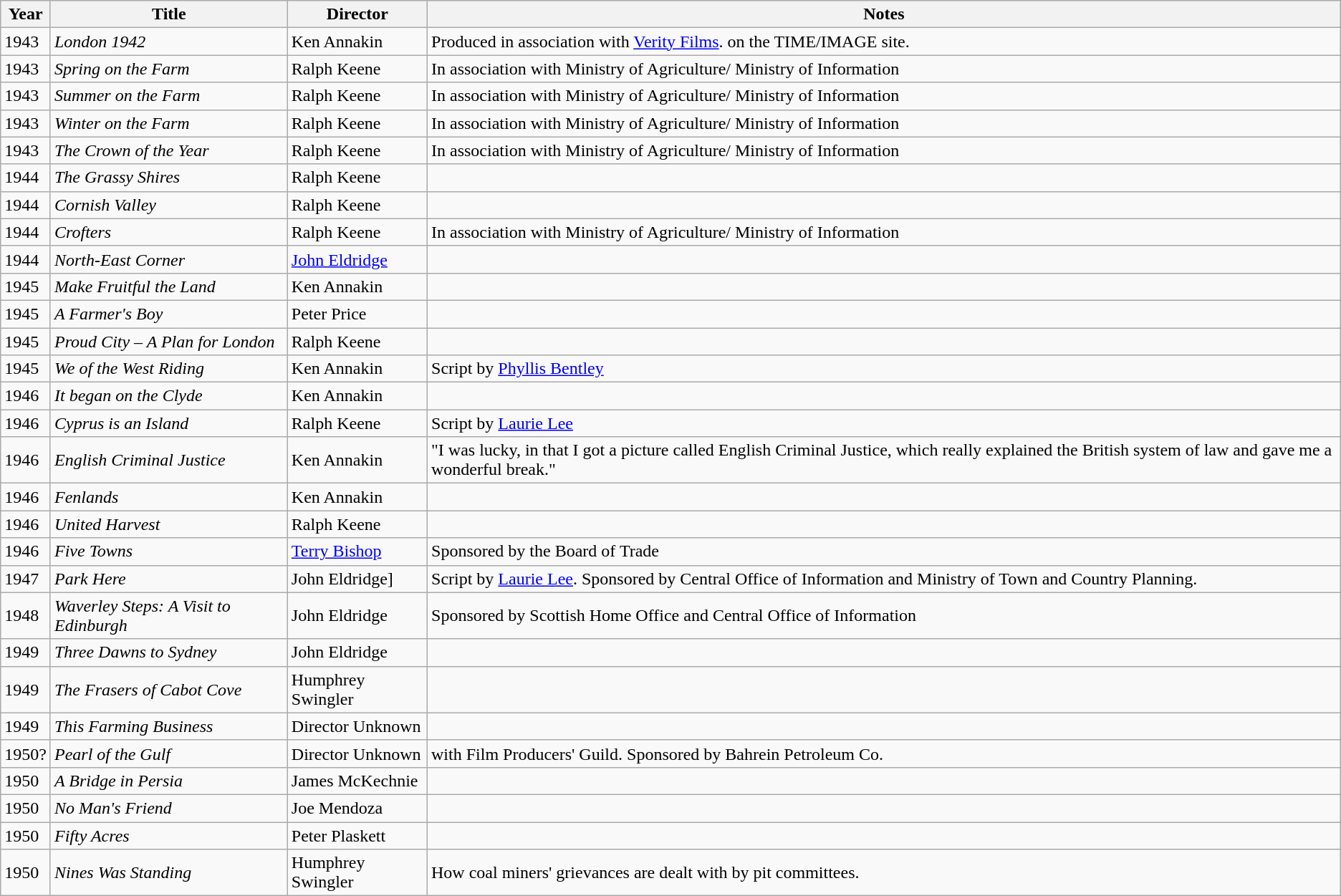<table class="wikitable">
<tr>
<th>Year</th>
<th>Title</th>
<th>Director</th>
<th>Notes</th>
</tr>
<tr>
<td>1943</td>
<td><em>London 1942</em></td>
<td>Ken Annakin</td>
<td>Produced in association with <a href='#'>Verity Films</a>.  on the TIME/IMAGE site.</td>
</tr>
<tr>
<td>1943</td>
<td><em>Spring on the Farm</em></td>
<td>Ralph Keene</td>
<td>In association with Ministry of Agriculture/ Ministry of Information</td>
</tr>
<tr>
<td>1943</td>
<td><em>Summer on the Farm</em></td>
<td>Ralph Keene</td>
<td>In association with Ministry of Agriculture/ Ministry of Information</td>
</tr>
<tr>
<td>1943</td>
<td><em>Winter on the Farm</em></td>
<td>Ralph Keene</td>
<td>In association with Ministry of Agriculture/ Ministry of Information</td>
</tr>
<tr>
<td>1943</td>
<td><em>The Crown of the Year</em></td>
<td>Ralph Keene</td>
<td>In association with Ministry of Agriculture/ Ministry of Information</td>
</tr>
<tr>
<td>1944</td>
<td><em>The Grassy Shires</em></td>
<td>Ralph Keene</td>
<td></td>
</tr>
<tr>
<td>1944</td>
<td><em>Cornish Valley</em></td>
<td>Ralph Keene</td>
<td></td>
</tr>
<tr>
<td>1944</td>
<td><em>Crofters</em></td>
<td>Ralph Keene</td>
<td>In association with Ministry of Agriculture/ Ministry of Information</td>
</tr>
<tr>
<td>1944</td>
<td><em>North-East Corner</em></td>
<td><a href='#'>John Eldridge</a></td>
<td></td>
</tr>
<tr>
<td>1945</td>
<td><em>Make Fruitful the Land</em></td>
<td>Ken Annakin</td>
<td></td>
</tr>
<tr>
<td>1945</td>
<td><em>A Farmer's Boy</em></td>
<td>Peter Price</td>
<td></td>
</tr>
<tr>
<td>1945</td>
<td><em>Proud City – A Plan for London</em></td>
<td>Ralph Keene</td>
<td></td>
</tr>
<tr>
<td>1945</td>
<td><em>We of the West Riding</em></td>
<td>Ken Annakin</td>
<td>Script by <a href='#'>Phyllis Bentley</a></td>
</tr>
<tr>
<td>1946</td>
<td><em>It began on the Clyde</em></td>
<td>Ken Annakin</td>
<td></td>
</tr>
<tr>
<td>1946</td>
<td><em>Cyprus is an Island</em></td>
<td>Ralph Keene</td>
<td>Script by <a href='#'>Laurie Lee</a></td>
</tr>
<tr>
<td>1946</td>
<td><em>English Criminal Justice</em></td>
<td>Ken Annakin</td>
<td>"I was lucky, in that I got a picture called English Criminal Justice, which really explained the British system of law and gave me a wonderful break."</td>
</tr>
<tr>
<td>1946</td>
<td><em>Fenlands</em></td>
<td>Ken Annakin</td>
<td></td>
</tr>
<tr>
<td>1946</td>
<td><em>United Harvest</em></td>
<td>Ralph Keene</td>
<td></td>
</tr>
<tr>
<td>1946</td>
<td><em>Five Towns</em></td>
<td><a href='#'>Terry Bishop</a></td>
<td>Sponsored by the Board of Trade</td>
</tr>
<tr>
<td>1947</td>
<td><em>Park Here</em></td>
<td>John Eldridge]</td>
<td>Script by <a href='#'>Laurie Lee</a>. Sponsored by Central Office of Information and Ministry of Town and Country Planning.</td>
</tr>
<tr>
<td>1948</td>
<td><em>Waverley Steps: A Visit to Edinburgh</em></td>
<td>John Eldridge</td>
<td>Sponsored by Scottish Home Office and Central Office of Information</td>
</tr>
<tr>
<td>1949</td>
<td><em>Three Dawns to Sydney</em></td>
<td>John Eldridge</td>
<td></td>
</tr>
<tr>
<td>1949</td>
<td><em>The Frasers of Cabot Cove</em></td>
<td>Humphrey Swingler</td>
<td></td>
</tr>
<tr>
<td>1949</td>
<td><em>This Farming Business</em></td>
<td>Director Unknown</td>
<td></td>
</tr>
<tr>
<td>1950?</td>
<td><em>Pearl of the Gulf</em></td>
<td>Director Unknown</td>
<td>with Film Producers' Guild. Sponsored by Bahrein Petroleum Co.</td>
</tr>
<tr>
<td>1950</td>
<td><em>A Bridge in Persia</em></td>
<td>James McKechnie</td>
<td></td>
</tr>
<tr>
<td>1950</td>
<td><em>No Man's Friend</em></td>
<td>Joe Mendoza</td>
<td></td>
</tr>
<tr>
<td>1950</td>
<td><em>Fifty Acres</em></td>
<td>Peter Plaskett</td>
<td></td>
</tr>
<tr>
<td>1950</td>
<td><em>Nines Was Standing</em></td>
<td>Humphrey Swingler</td>
<td>How coal miners' grievances are dealt with by pit committees.</td>
</tr>
</table>
